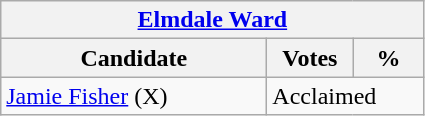<table class="wikitable">
<tr>
<th colspan="3"><a href='#'>Elmdale Ward</a></th>
</tr>
<tr>
<th style="width: 170px">Candidate</th>
<th style="width: 50px">Votes</th>
<th style="width: 40px">%</th>
</tr>
<tr>
<td><a href='#'>Jamie Fisher</a> (X)</td>
<td colspan="2">Acclaimed</td>
</tr>
</table>
